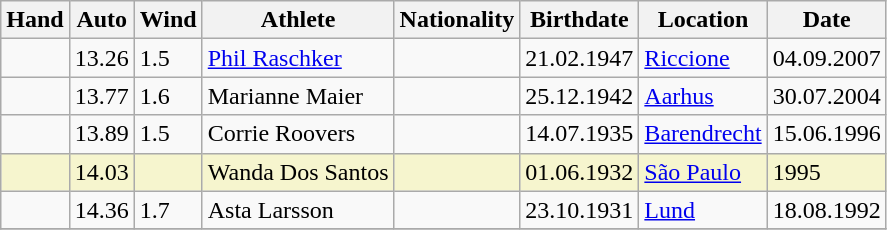<table class="wikitable">
<tr>
<th>Hand</th>
<th>Auto</th>
<th>Wind</th>
<th>Athlete</th>
<th>Nationality</th>
<th>Birthdate</th>
<th>Location</th>
<th>Date</th>
</tr>
<tr>
<td></td>
<td>13.26</td>
<td>1.5</td>
<td><a href='#'>Phil Raschker</a></td>
<td></td>
<td>21.02.1947</td>
<td><a href='#'>Riccione</a></td>
<td>04.09.2007</td>
</tr>
<tr>
<td></td>
<td>13.77</td>
<td>1.6</td>
<td>Marianne Maier</td>
<td></td>
<td>25.12.1942</td>
<td><a href='#'>Aarhus</a></td>
<td>30.07.2004</td>
</tr>
<tr>
<td></td>
<td>13.89</td>
<td>1.5</td>
<td>Corrie Roovers</td>
<td></td>
<td>14.07.1935</td>
<td><a href='#'>Barendrecht</a></td>
<td>15.06.1996</td>
</tr>
<tr bgcolor=#f6F5CE>
<td></td>
<td>14.03</td>
<td></td>
<td>Wanda Dos Santos</td>
<td></td>
<td>01.06.1932</td>
<td><a href='#'>São Paulo</a></td>
<td>1995</td>
</tr>
<tr>
<td></td>
<td>14.36</td>
<td>1.7</td>
<td>Asta Larsson</td>
<td></td>
<td>23.10.1931</td>
<td><a href='#'>Lund</a></td>
<td>18.08.1992</td>
</tr>
<tr>
</tr>
</table>
